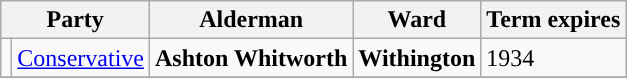<table class="wikitable">
<tr>
<th colspan="2">Party</th>
<th>Alderman</th>
<th>Ward</th>
<th>Term expires</th>
</tr>
<tr>
<td style="background-color:"></td>
<td><a href='#'>Conservative</a></td>
<td><strong>Ashton Whitworth</strong></td>
<td><strong>Withington</strong></td>
<td>1934</td>
</tr>
<tr>
</tr>
</table>
